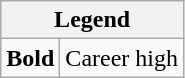<table class="wikitable mw-collapsible mw-collapsed">
<tr>
<th colspan="2">Legend</th>
</tr>
<tr>
<td><strong>Bold</strong></td>
<td>Career high</td>
</tr>
</table>
